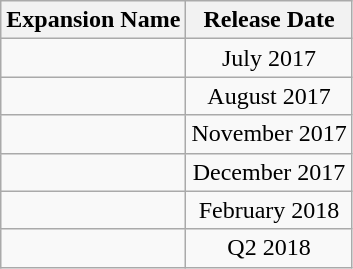<table class="wikitable" style="text-align:center">
<tr>
<th>Expansion Name</th>
<th>Release Date</th>
</tr>
<tr>
<td></td>
<td>July 2017</td>
</tr>
<tr>
<td></td>
<td>August 2017</td>
</tr>
<tr>
<td></td>
<td>November 2017</td>
</tr>
<tr>
<td></td>
<td>December 2017</td>
</tr>
<tr>
<td></td>
<td>February 2018</td>
</tr>
<tr>
<td></td>
<td>Q2 2018</td>
</tr>
</table>
